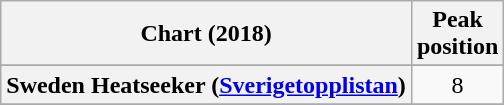<table class="wikitable sortable plainrowheaders" style="text-align:center">
<tr>
<th>Chart (2018)</th>
<th>Peak<br>position</th>
</tr>
<tr>
</tr>
<tr>
</tr>
<tr>
</tr>
<tr>
</tr>
<tr>
</tr>
<tr>
<th scope="row">Sweden Heatseeker (<a href='#'>Sverigetopplistan</a>)</th>
<td>8</td>
</tr>
<tr>
</tr>
<tr>
</tr>
</table>
